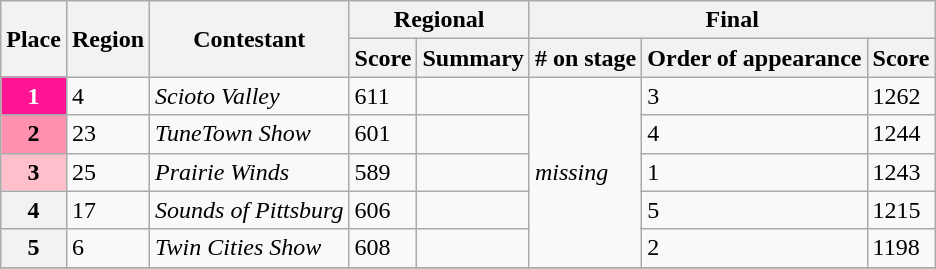<table class="wikitable sortable">
<tr>
<th scope="col" rowspan="2">Place</th>
<th scope="col" rowspan="2">Region</th>
<th scope="col" rowspan="2">Contestant</th>
<th scope="col" colspan="2">Regional</th>
<th colspan="3">Final</th>
</tr>
<tr>
<th scope="col">Score</th>
<th scope="col" class="unsortable">Summary</th>
<th># on stage</th>
<th scope="col">Order of appearance</th>
<th scope="col">Score</th>
</tr>
<tr>
<th scope="row" style="background: #FF1493; color:#fff;">1</th>
<td>4</td>
<td><em>Scioto Valley</em></td>
<td>611</td>
<td></td>
<td rowspan="5"><em>missing</em></td>
<td>3</td>
<td>1262</td>
</tr>
<tr>
<th scope="row" style="background: #FF91AF;">2</th>
<td>23</td>
<td><em>TuneTown Show</em></td>
<td>601</td>
<td></td>
<td>4</td>
<td>1244</td>
</tr>
<tr>
<th scope="row" style="background: pink;">3</th>
<td>25</td>
<td><em>Prairie Winds</em></td>
<td>589</td>
<td></td>
<td>1</td>
<td>1243</td>
</tr>
<tr>
<th>4</th>
<td>17</td>
<td><em>Sounds of Pittsburg</em></td>
<td>606</td>
<td></td>
<td>5</td>
<td>1215</td>
</tr>
<tr>
<th>5</th>
<td>6</td>
<td><em>Twin Cities Show</em></td>
<td>608</td>
<td></td>
<td>2</td>
<td>1198</td>
</tr>
<tr>
</tr>
</table>
